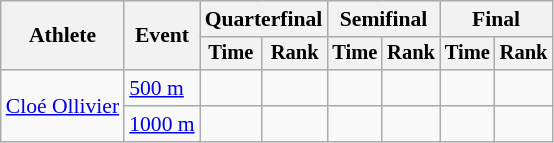<table class="wikitable" style="font-size:90%">
<tr>
<th rowspan=2>Athlete</th>
<th rowspan=2>Event</th>
<th colspan=2>Quarterfinal</th>
<th colspan=2>Semifinal</th>
<th colspan=2>Final</th>
</tr>
<tr style="font-size:95%">
<th>Time</th>
<th>Rank</th>
<th>Time</th>
<th>Rank</th>
<th>Time</th>
<th>Rank</th>
</tr>
<tr align=center>
<td align=left rowspan=2><a href='#'>Cloé Ollivier</a></td>
<td align=left><a href='#'>500 m</a></td>
<td></td>
<td></td>
<td></td>
<td></td>
<td></td>
<td></td>
</tr>
<tr align=center>
<td align=left><a href='#'>1000 m</a></td>
<td></td>
<td></td>
<td></td>
<td></td>
<td></td>
<td></td>
</tr>
</table>
